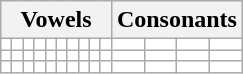<table class="skin-invert wikitable" style="background:none">
<tr>
<th colspan="10">Vowels</th>
<th colspan="4">Consonants</th>
</tr>
<tr>
<td></td>
<td></td>
<td></td>
<td></td>
<td></td>
<td></td>
<td></td>
<td></td>
<td></td>
<td></td>
<td></td>
<td></td>
<td></td>
<td></td>
</tr>
<tr>
<td></td>
<td></td>
<td></td>
<td></td>
<td></td>
<td></td>
<td></td>
<td></td>
<td></td>
<td></td>
<td></td>
<td></td>
<td></td>
<td></td>
</tr>
<tr>
<td></td>
<td></td>
<td></td>
<td></td>
<td></td>
<td></td>
<td></td>
<td></td>
<td></td>
<td></td>
<td></td>
<td></td>
<td></td>
<td></td>
</tr>
</table>
